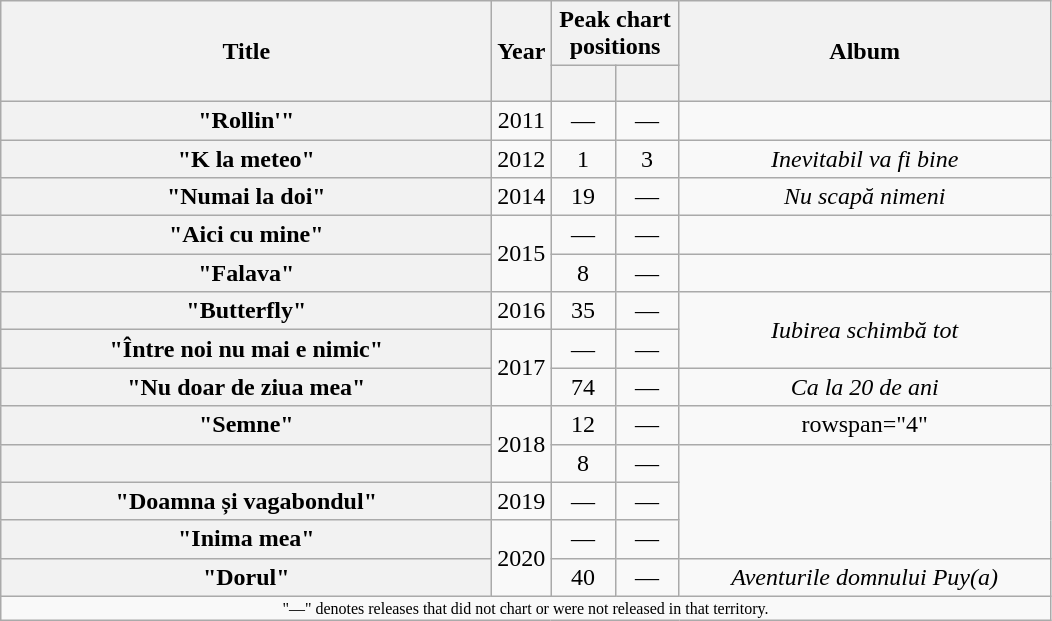<table class="wikitable plainrowheaders" style="text-align:center;">
<tr>
<th scope="col" rowspan="2" style="width:20em;">Title</th>
<th scope="col" rowspan="2" style="width:1em;">Year</th>
<th colspan="2" scope="col">Peak chart positions</th>
<th scope="col" rowspan="2" style="width:15em;">Album</th>
</tr>
<tr>
<th scope="col" style="width:2.5em;font-size:90%;"><a href='#'></a><br></th>
<th scope="col" style="width:2.5em;font-size:90%;"><a href='#'></a><br></th>
</tr>
<tr>
<th scope="row">"Rollin'"<br></th>
<td>2011</td>
<td>—</td>
<td>—</td>
<td></td>
</tr>
<tr>
<th scope="row">"K la meteo"<br></th>
<td>2012</td>
<td>1</td>
<td>3</td>
<td><em>Inevitabil va fi bine</em></td>
</tr>
<tr>
<th scope="row">"Numai la doi"<br></th>
<td>2014</td>
<td>19</td>
<td>—</td>
<td><em>Nu scapă nimeni</em></td>
</tr>
<tr>
<th scope="row">"Aici cu mine"<br></th>
<td rowspan="2">2015</td>
<td>—</td>
<td>—</td>
<td></td>
</tr>
<tr>
<th scope="row">"Falava"<br></th>
<td>8</td>
<td>—</td>
<td></td>
</tr>
<tr>
<th scope="row">"Butterfly"<br></th>
<td>2016</td>
<td>35</td>
<td>—</td>
<td rowspan="2"><em>Iubirea schimbă tot</em></td>
</tr>
<tr>
<th scope="row">"Între noi nu mai e nimic"<br></th>
<td rowspan="2">2017</td>
<td>—</td>
<td>—</td>
</tr>
<tr>
<th scope="row">"Nu doar de ziua mea"<br></th>
<td>74</td>
<td>—</td>
<td><em>Ca la 20 de ani</em></td>
</tr>
<tr>
<th scope="row">"Semne"<br></th>
<td rowspan="2">2018</td>
<td>12</td>
<td>—</td>
<td>rowspan="4" </td>
</tr>
<tr>
<th scope="row"><br></th>
<td>8</td>
<td>—</td>
</tr>
<tr>
<th scope="row">"Doamna și vagabondul"<br></th>
<td>2019</td>
<td>—</td>
<td>—</td>
</tr>
<tr>
<th scope="row">"Inima mea"<br></th>
<td rowspan="2">2020</td>
<td>—</td>
<td>—</td>
</tr>
<tr>
<th scope="row">"Dorul"<br></th>
<td>40</td>
<td>—</td>
<td><em>Aventurile domnului Puy(a)</em></td>
</tr>
<tr>
<td align="center" colspan="15" style="font-size:8pt">"—" denotes releases that did not chart or were not released in that territory.</td>
</tr>
</table>
